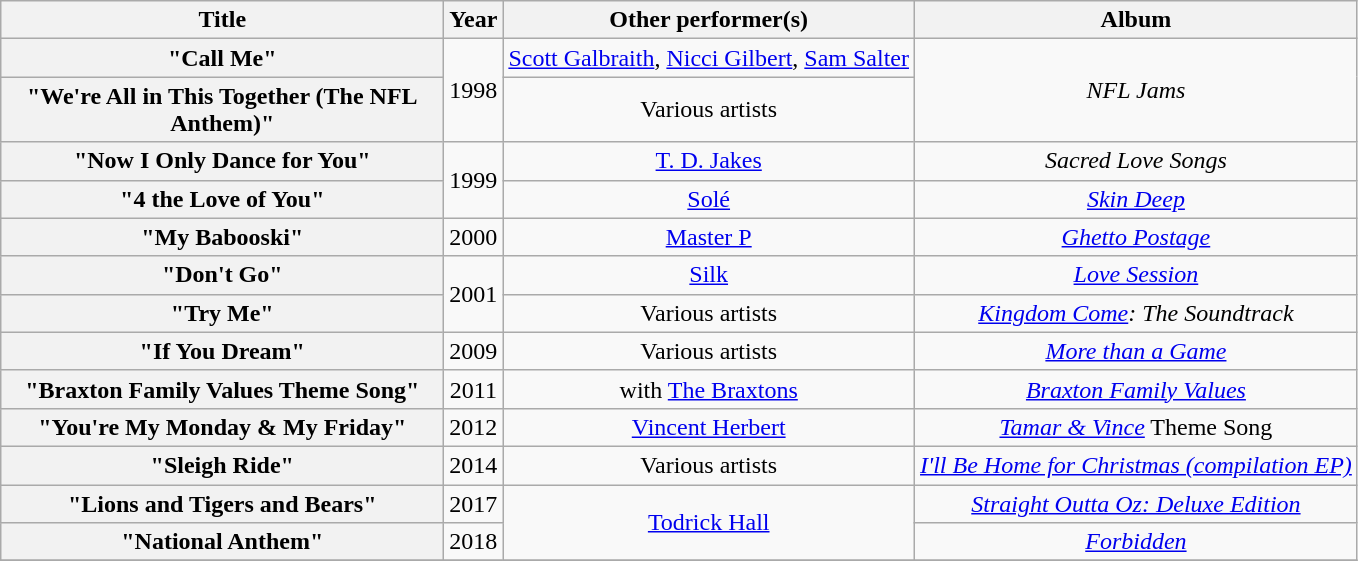<table class="wikitable plainrowheaders" style="text-align:center;">
<tr>
<th scope="col" style="width:18em;">Title</th>
<th scope="col">Year</th>
<th scope="col">Other performer(s)</th>
<th scope="col">Album</th>
</tr>
<tr>
<th scope="row">"Call Me"</th>
<td rowspan="2">1998</td>
<td><a href='#'>Scott Galbraith</a>, <a href='#'>Nicci Gilbert</a>, <a href='#'>Sam Salter</a></td>
<td rowspan="2"><em>NFL Jams</em></td>
</tr>
<tr>
<th scope="row">"We're All in This Together (The NFL Anthem)"</th>
<td>Various artists</td>
</tr>
<tr>
<th scope="row">"Now I Only Dance for You"</th>
<td rowspan="2">1999</td>
<td><a href='#'>T. D. Jakes</a></td>
<td><em>Sacred Love Songs</em></td>
</tr>
<tr>
<th scope="row">"4 the Love of You"</th>
<td><a href='#'>Solé</a></td>
<td><em><a href='#'>Skin Deep</a></em></td>
</tr>
<tr>
<th scope="row">"My Babooski"</th>
<td>2000</td>
<td><a href='#'>Master P</a></td>
<td><em><a href='#'>Ghetto Postage</a></em></td>
</tr>
<tr>
<th scope="row">"Don't Go"</th>
<td rowspan="2">2001</td>
<td><a href='#'>Silk</a></td>
<td><em><a href='#'>Love Session</a></em></td>
</tr>
<tr>
<th scope="row">"Try Me"</th>
<td>Various artists</td>
<td><em><a href='#'>Kingdom Come</a>: The Soundtrack</em></td>
</tr>
<tr>
<th scope="row">"If You Dream"</th>
<td>2009</td>
<td>Various artists</td>
<td><em><a href='#'>More than a Game</a></em></td>
</tr>
<tr>
<th scope="row">"Braxton Family Values Theme Song"</th>
<td>2011</td>
<td>with <a href='#'>The Braxtons</a></td>
<td><em><a href='#'>Braxton Family Values</a></em></td>
</tr>
<tr>
<th scope="row">"You're My Monday & My Friday"</th>
<td>2012</td>
<td><a href='#'>Vincent Herbert</a></td>
<td><em><a href='#'>Tamar & Vince</a></em> Theme Song</td>
</tr>
<tr>
<th scope="row">"Sleigh Ride"</th>
<td>2014</td>
<td>Various artists</td>
<td><em><a href='#'>I'll Be Home for Christmas (compilation EP)</a></em></td>
</tr>
<tr>
<th scope="row">"Lions and Tigers and Bears"</th>
<td>2017</td>
<td rowspan="2"><a href='#'>Todrick Hall</a></td>
<td><em><a href='#'>Straight Outta Oz: Deluxe Edition</a></em></td>
</tr>
<tr>
<th scope="row">"National Anthem"</th>
<td>2018</td>
<td><em><a href='#'>Forbidden</a></em></td>
</tr>
<tr>
</tr>
</table>
